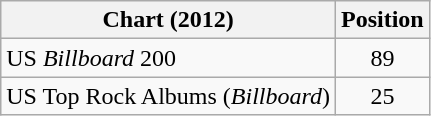<table class="wikitable sortable">
<tr>
<th>Chart (2012)</th>
<th>Position</th>
</tr>
<tr>
<td>US <em>Billboard</em> 200</td>
<td style="text-align:center;">89</td>
</tr>
<tr>
<td>US Top Rock Albums (<em>Billboard</em>)</td>
<td style="text-align:center;">25</td>
</tr>
</table>
